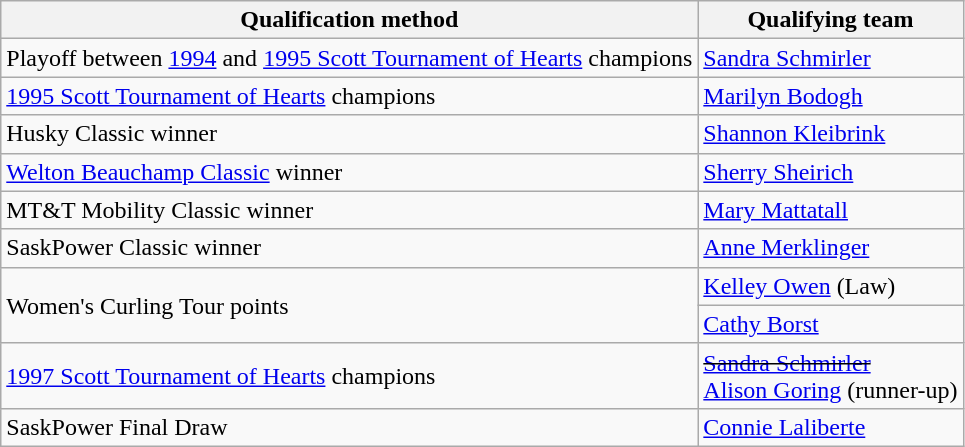<table class="wikitable">
<tr>
<th scope="col">Qualification method</th>
<th scope="col">Qualifying team</th>
</tr>
<tr>
<td>Playoff between <a href='#'>1994</a> and <a href='#'>1995 Scott Tournament of Hearts</a> champions</td>
<td><a href='#'>Sandra Schmirler</a></td>
</tr>
<tr>
<td><a href='#'>1995 Scott Tournament of Hearts</a> champions</td>
<td><a href='#'>Marilyn Bodogh</a></td>
</tr>
<tr>
<td>Husky Classic winner</td>
<td><a href='#'>Shannon Kleibrink</a></td>
</tr>
<tr>
<td><a href='#'>Welton Beauchamp Classic</a> winner</td>
<td><a href='#'>Sherry Sheirich</a></td>
</tr>
<tr>
<td>MT&T Mobility Classic winner</td>
<td><a href='#'>Mary Mattatall</a></td>
</tr>
<tr>
<td>SaskPower Classic winner</td>
<td><a href='#'>Anne Merklinger</a></td>
</tr>
<tr>
<td rowspan="2">Women's Curling Tour points</td>
<td><a href='#'>Kelley Owen</a> (Law)</td>
</tr>
<tr>
<td><a href='#'>Cathy Borst</a></td>
</tr>
<tr>
<td><a href='#'>1997 Scott Tournament of Hearts</a> champions</td>
<td><s><a href='#'>Sandra Schmirler</a></s> <br> <a href='#'>Alison Goring</a> (runner-up)</td>
</tr>
<tr>
<td>SaskPower Final Draw</td>
<td><a href='#'>Connie Laliberte</a></td>
</tr>
</table>
